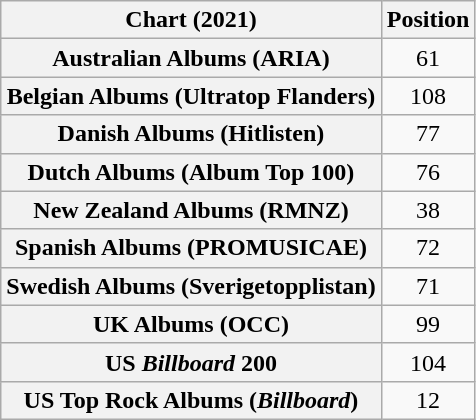<table class="wikitable sortable plainrowheaders" style="text-align:center">
<tr>
<th scope="col">Chart (2021)</th>
<th scope="col">Position</th>
</tr>
<tr>
<th scope="row">Australian Albums (ARIA)</th>
<td>61</td>
</tr>
<tr>
<th scope="row">Belgian Albums (Ultratop Flanders)</th>
<td>108</td>
</tr>
<tr>
<th scope="row">Danish Albums (Hitlisten)</th>
<td>77</td>
</tr>
<tr>
<th scope="row">Dutch Albums (Album Top 100)</th>
<td>76</td>
</tr>
<tr>
<th scope="row">New Zealand Albums (RMNZ)</th>
<td>38</td>
</tr>
<tr>
<th scope="row">Spanish Albums (PROMUSICAE)</th>
<td>72</td>
</tr>
<tr>
<th scope="row">Swedish Albums (Sverigetopplistan)</th>
<td>71</td>
</tr>
<tr>
<th scope="row">UK Albums (OCC)</th>
<td>99</td>
</tr>
<tr>
<th scope="row">US <em>Billboard</em> 200</th>
<td>104</td>
</tr>
<tr>
<th scope="row">US Top Rock Albums (<em>Billboard</em>)</th>
<td>12</td>
</tr>
</table>
